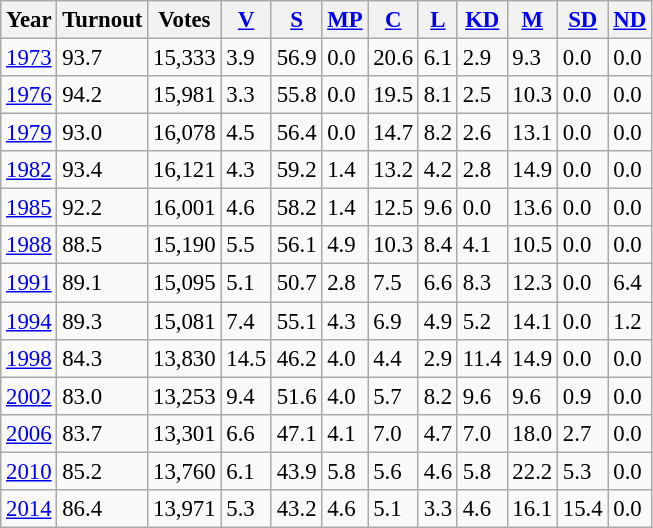<table class="wikitable sortable" style="font-size: 95%;">
<tr>
<th>Year</th>
<th>Turnout</th>
<th>Votes</th>
<th><a href='#'>V</a></th>
<th><a href='#'>S</a></th>
<th><a href='#'>MP</a></th>
<th><a href='#'>C</a></th>
<th><a href='#'>L</a></th>
<th><a href='#'>KD</a></th>
<th><a href='#'>M</a></th>
<th><a href='#'>SD</a></th>
<th><a href='#'>ND</a></th>
</tr>
<tr>
<td><a href='#'>1973</a></td>
<td>93.7</td>
<td>15,333</td>
<td>3.9</td>
<td>56.9</td>
<td>0.0</td>
<td>20.6</td>
<td>6.1</td>
<td>2.9</td>
<td>9.3</td>
<td>0.0</td>
<td>0.0</td>
</tr>
<tr>
<td><a href='#'>1976</a></td>
<td>94.2</td>
<td>15,981</td>
<td>3.3</td>
<td>55.8</td>
<td>0.0</td>
<td>19.5</td>
<td>8.1</td>
<td>2.5</td>
<td>10.3</td>
<td>0.0</td>
<td>0.0</td>
</tr>
<tr>
<td><a href='#'>1979</a></td>
<td>93.0</td>
<td>16,078</td>
<td>4.5</td>
<td>56.4</td>
<td>0.0</td>
<td>14.7</td>
<td>8.2</td>
<td>2.6</td>
<td>13.1</td>
<td>0.0</td>
<td>0.0</td>
</tr>
<tr>
<td><a href='#'>1982</a></td>
<td>93.4</td>
<td>16,121</td>
<td>4.3</td>
<td>59.2</td>
<td>1.4</td>
<td>13.2</td>
<td>4.2</td>
<td>2.8</td>
<td>14.9</td>
<td>0.0</td>
<td>0.0</td>
</tr>
<tr>
<td><a href='#'>1985</a></td>
<td>92.2</td>
<td>16,001</td>
<td>4.6</td>
<td>58.2</td>
<td>1.4</td>
<td>12.5</td>
<td>9.6</td>
<td>0.0</td>
<td>13.6</td>
<td>0.0</td>
<td>0.0</td>
</tr>
<tr>
<td><a href='#'>1988</a></td>
<td>88.5</td>
<td>15,190</td>
<td>5.5</td>
<td>56.1</td>
<td>4.9</td>
<td>10.3</td>
<td>8.4</td>
<td>4.1</td>
<td>10.5</td>
<td>0.0</td>
<td>0.0</td>
</tr>
<tr>
<td><a href='#'>1991</a></td>
<td>89.1</td>
<td>15,095</td>
<td>5.1</td>
<td>50.7</td>
<td>2.8</td>
<td>7.5</td>
<td>6.6</td>
<td>8.3</td>
<td>12.3</td>
<td>0.0</td>
<td>6.4</td>
</tr>
<tr>
<td><a href='#'>1994</a></td>
<td>89.3</td>
<td>15,081</td>
<td>7.4</td>
<td>55.1</td>
<td>4.3</td>
<td>6.9</td>
<td>4.9</td>
<td>5.2</td>
<td>14.1</td>
<td>0.0</td>
<td>1.2</td>
</tr>
<tr>
<td><a href='#'>1998</a></td>
<td>84.3</td>
<td>13,830</td>
<td>14.5</td>
<td>46.2</td>
<td>4.0</td>
<td>4.4</td>
<td>2.9</td>
<td>11.4</td>
<td>14.9</td>
<td>0.0</td>
<td>0.0</td>
</tr>
<tr>
<td><a href='#'>2002</a></td>
<td>83.0</td>
<td>13,253</td>
<td>9.4</td>
<td>51.6</td>
<td>4.0</td>
<td>5.7</td>
<td>8.2</td>
<td>9.6</td>
<td>9.6</td>
<td>0.9</td>
<td>0.0</td>
</tr>
<tr>
<td><a href='#'>2006</a></td>
<td>83.7</td>
<td>13,301</td>
<td>6.6</td>
<td>47.1</td>
<td>4.1</td>
<td>7.0</td>
<td>4.7</td>
<td>7.0</td>
<td>18.0</td>
<td>2.7</td>
<td>0.0</td>
</tr>
<tr>
<td><a href='#'>2010</a></td>
<td>85.2</td>
<td>13,760</td>
<td>6.1</td>
<td>43.9</td>
<td>5.8</td>
<td>5.6</td>
<td>4.6</td>
<td>5.8</td>
<td>22.2</td>
<td>5.3</td>
<td>0.0</td>
</tr>
<tr>
<td><a href='#'>2014</a></td>
<td>86.4</td>
<td>13,971</td>
<td>5.3</td>
<td>43.2</td>
<td>4.6</td>
<td>5.1</td>
<td>3.3</td>
<td>4.6</td>
<td>16.1</td>
<td>15.4</td>
<td>0.0</td>
</tr>
</table>
